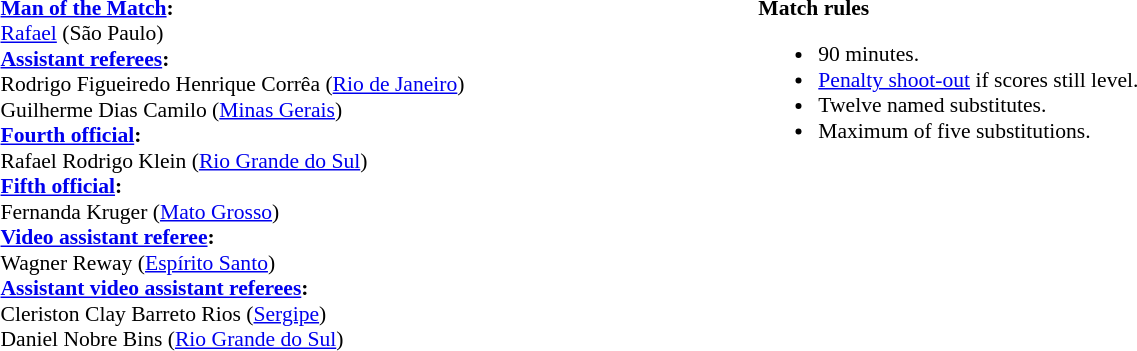<table width=100% style="font-size: 90%">
<tr>
<td><br><strong><a href='#'>Man of the Match</a>:</strong>
<br><a href='#'>Rafael</a> (São Paulo)
<br>
<strong><a href='#'>Assistant referees</a>:</strong>
<br>Rodrigo Figueiredo Henrique Corrêa (<a href='#'>Rio de Janeiro</a>)
<br>Guilherme Dias Camilo (<a href='#'>Minas Gerais</a>)
<br><strong><a href='#'>Fourth official</a>:</strong>
<br>Rafael Rodrigo Klein (<a href='#'>Rio Grande do Sul</a>)
<br><strong><a href='#'>Fifth official</a>:</strong>
<br>Fernanda Kruger (<a href='#'>Mato Grosso</a>)
<br><strong><a href='#'>Video assistant referee</a>:</strong>
<br>Wagner Reway (<a href='#'>Espírito Santo</a>)
<br><strong><a href='#'>Assistant video assistant referees</a>:</strong>
<br>Cleriston Clay Barreto Rios (<a href='#'>Sergipe</a>)
<br>Daniel Nobre Bins (<a href='#'>Rio Grande do Sul</a>)</td>
<td style="width:60%; vertical-align:top"><br><strong>Match rules</strong><ul><li>90 minutes.</li><li><a href='#'>Penalty shoot-out</a> if scores still level.</li><li>Twelve named substitutes.</li><li>Maximum of five substitutions.</li></ul></td>
</tr>
</table>
